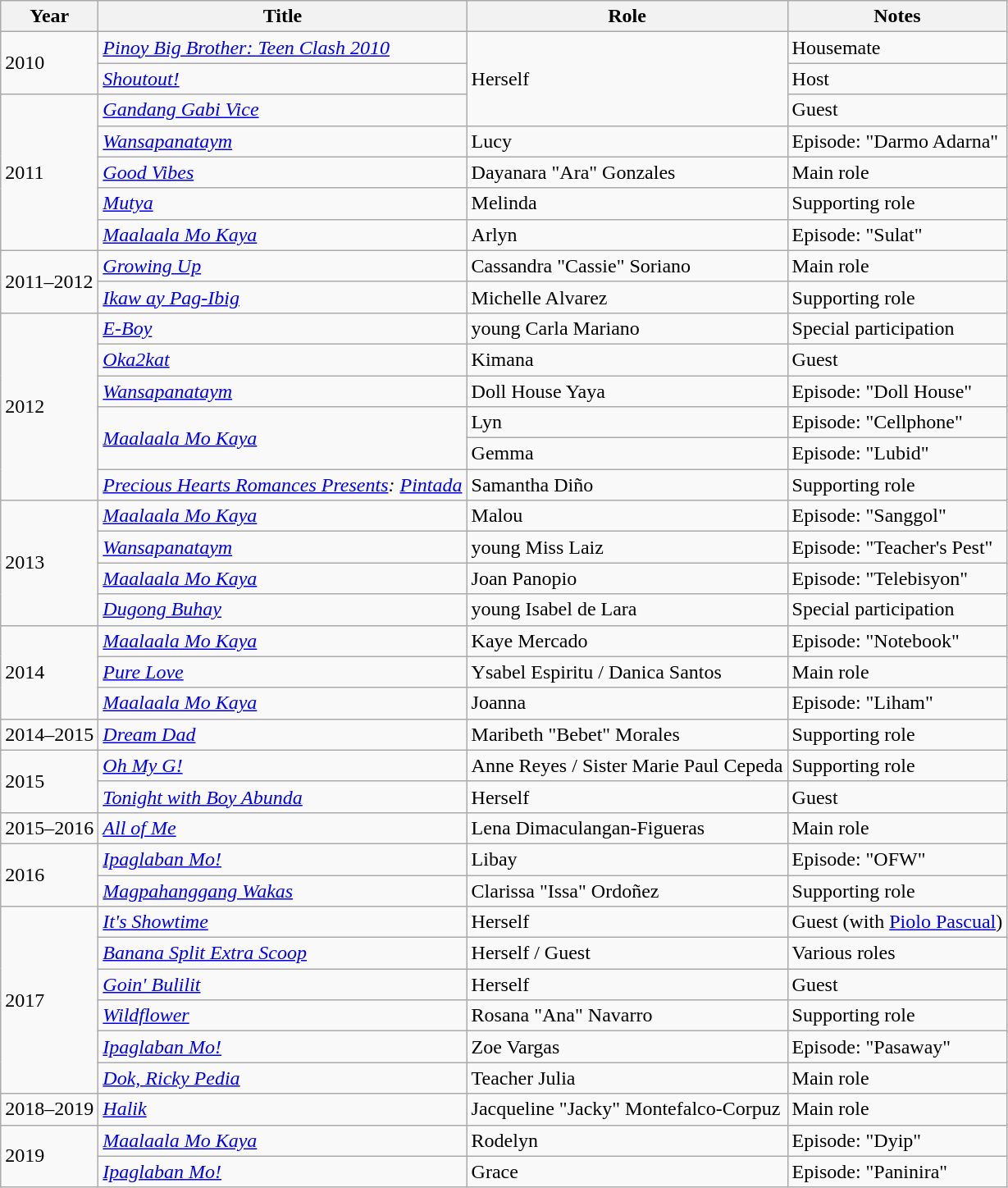<table class="wikitable sortable">
<tr>
<th>Year</th>
<th>Title</th>
<th>Role</th>
<th>Notes</th>
</tr>
<tr>
<td rowspan="2">2010</td>
<td><em><a href='#'>Pinoy Big Brother: Teen Clash 2010</a></em></td>
<td rowspan="3">Herself</td>
<td>Housemate</td>
</tr>
<tr>
<td><em><a href='#'>Shoutout!</a></em></td>
<td>Host</td>
</tr>
<tr>
<td rowspan="5">2011</td>
<td><em><a href='#'>Gandang Gabi Vice</a></em></td>
<td>Guest</td>
</tr>
<tr>
<td><em><a href='#'>Wansapanataym</a></em></td>
<td>Lucy</td>
<td>Episode: "Darmo Adarna"</td>
</tr>
<tr>
<td><em><a href='#'>Good Vibes</a></em></td>
<td>Dayanara "Ara" Gonzales</td>
<td>Main role</td>
</tr>
<tr>
<td><em><a href='#'>Mutya</a></em></td>
<td>Melinda</td>
<td>Supporting role</td>
</tr>
<tr>
<td><em><a href='#'>Maalaala Mo Kaya</a></em></td>
<td>Arlyn</td>
<td>Episode: "Sulat"</td>
</tr>
<tr>
<td rowspan="2">2011–2012</td>
<td><em><a href='#'>Growing Up</a></em></td>
<td>Cassandra "Cassie" Soriano</td>
<td>Main role</td>
</tr>
<tr>
<td><em><a href='#'>Ikaw ay Pag-Ibig</a></em></td>
<td>Michelle Alvarez</td>
<td>Supporting role</td>
</tr>
<tr>
<td rowspan="6">2012</td>
<td><em><a href='#'>E-Boy</a></em></td>
<td>young Carla Mariano</td>
<td>Special participation</td>
</tr>
<tr>
<td><em><a href='#'>Oka2kat</a></em></td>
<td>Kimana</td>
<td>Guest</td>
</tr>
<tr>
<td><em><a href='#'>Wansapanataym</a></em></td>
<td>Doll House Yaya</td>
<td>Episode: "Doll House"</td>
</tr>
<tr>
<td rowspan="2"><em><a href='#'>Maalaala Mo Kaya</a></em></td>
<td>Lyn</td>
<td>Episode: "Cellphone"</td>
</tr>
<tr>
<td>Gemma</td>
<td>Episode: "Lubid"</td>
</tr>
<tr>
<td><em><a href='#'>Precious Hearts Romances Presents</a>: <a href='#'>Pintada</a></em></td>
<td>Samantha Diño</td>
<td>Supporting role</td>
</tr>
<tr>
<td rowspan="4">2013</td>
<td><em><a href='#'>Maalaala Mo Kaya</a></em></td>
<td>Malou</td>
<td>Episode: "Sanggol"</td>
</tr>
<tr>
<td><em><a href='#'>Wansapanataym</a></em></td>
<td>young Miss Laiz</td>
<td>Episode: "Teacher's Pest"</td>
</tr>
<tr>
<td><em><a href='#'>Maalaala Mo Kaya</a></em></td>
<td>Joan Panopio</td>
<td>Episode: "Telebisyon"</td>
</tr>
<tr>
<td><em><a href='#'>Dugong Buhay</a></em></td>
<td>young Isabel de Lara</td>
<td>Special participation</td>
</tr>
<tr>
<td rowspan="3">2014</td>
<td><em><a href='#'>Maalaala Mo Kaya</a></em></td>
<td>Kaye Mercado</td>
<td>Episode: "Notebook"</td>
</tr>
<tr>
<td><em><a href='#'>Pure Love</a></em></td>
<td>Ysabel Espiritu / Danica Santos</td>
<td>Main role</td>
</tr>
<tr>
<td><em><a href='#'>Maalaala Mo Kaya</a></em></td>
<td>Joanna</td>
<td>Episode: "Liham"</td>
</tr>
<tr>
<td>2014–2015</td>
<td><em><a href='#'>Dream Dad</a></em></td>
<td>Maribeth "Bebet" Morales</td>
<td>Supporting role</td>
</tr>
<tr>
<td rowspan="2">2015</td>
<td><em><a href='#'>Oh My G!</a></em></td>
<td>Anne Reyes / Sister Marie Paul Cepeda</td>
<td>Supporting role</td>
</tr>
<tr>
<td><em><a href='#'>Tonight with Boy Abunda</a></em></td>
<td>Herself</td>
<td>Guest</td>
</tr>
<tr>
<td>2015–2016</td>
<td><em><a href='#'>All of Me</a></em></td>
<td>Lena Dimaculangan-Figueras</td>
<td>Main role</td>
</tr>
<tr>
<td rowspan="2">2016</td>
<td><em><a href='#'>Ipaglaban Mo!</a></em></td>
<td>Libay</td>
<td>Episode: "OFW"</td>
</tr>
<tr>
<td><em><a href='#'>Magpahanggang Wakas</a></em></td>
<td>Clarissa "Issa" Ordoñez</td>
<td>Supporting role</td>
</tr>
<tr>
<td rowspan="6">2017</td>
<td><em><a href='#'>It's Showtime</a></em></td>
<td>Herself</td>
<td>Guest (with <a href='#'>Piolo Pascual</a>)</td>
</tr>
<tr>
<td><em><a href='#'>Banana Split Extra Scoop</a></em></td>
<td>Herself / Guest</td>
<td>Various roles</td>
</tr>
<tr>
<td><em><a href='#'>Goin' Bulilit</a></em></td>
<td>Herself</td>
<td>Guest</td>
</tr>
<tr>
<td><em><a href='#'>Wildflower</a></em></td>
<td>Rosana "Ana" Navarro</td>
<td>Supporting role</td>
</tr>
<tr>
<td><em><a href='#'>Ipaglaban Mo!</a></em></td>
<td>Zoe Vargas</td>
<td>Episode: "Pasaway"</td>
</tr>
<tr>
<td><em><a href='#'>Dok, Ricky Pedia</a></em></td>
<td>Teacher Julia</td>
<td>Main role</td>
</tr>
<tr>
<td>2018–2019</td>
<td><em><a href='#'>Halik</a></em></td>
<td>Jacqueline "Jacky" Montefalco-Corpuz</td>
<td>Main role</td>
</tr>
<tr>
<td rowspan="2">2019</td>
<td><em><a href='#'>Maalaala Mo Kaya</a></em></td>
<td>Rodelyn</td>
<td>Episode: "Dyip"</td>
</tr>
<tr>
<td><em><a href='#'>Ipaglaban Mo!</a></em></td>
<td>Grace</td>
<td>Episode: "Paninira"</td>
</tr>
</table>
